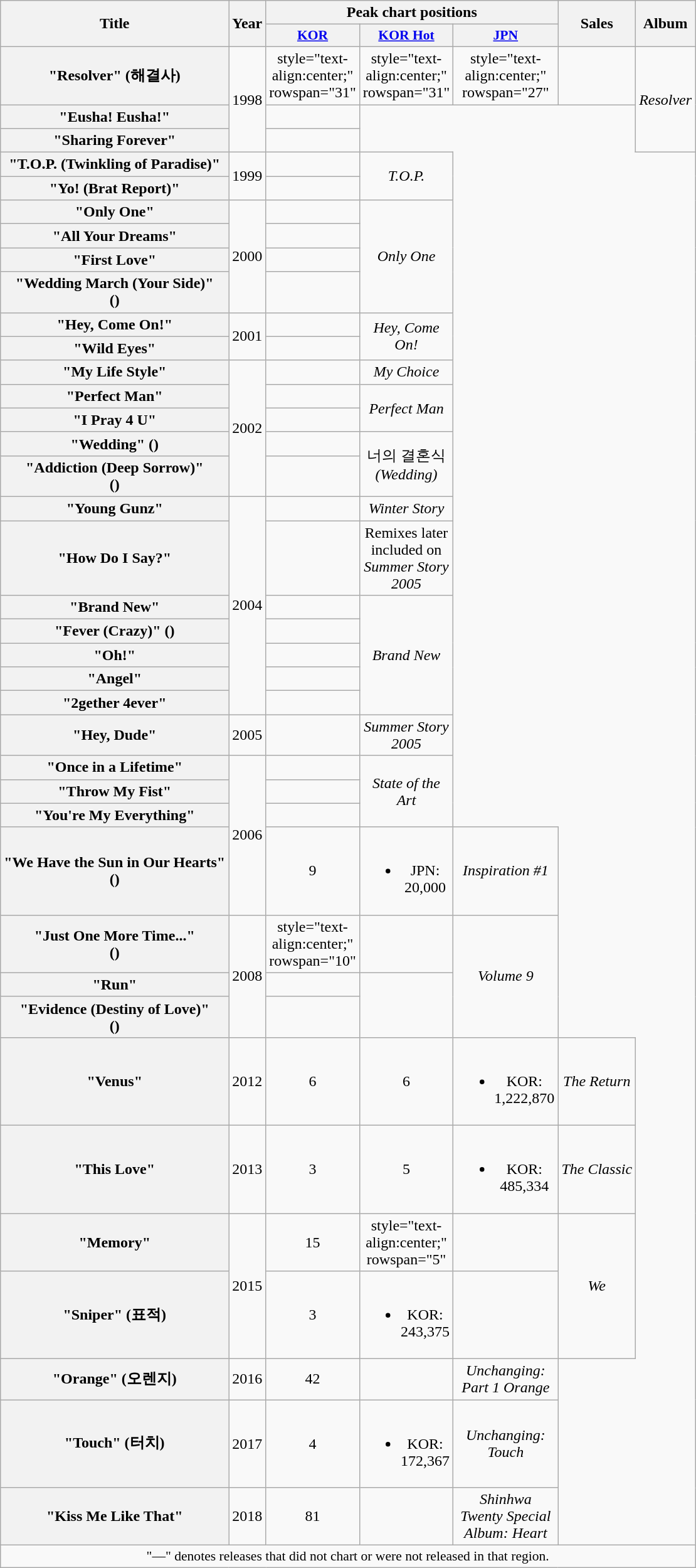<table class="wikitable plainrowheaders" style="text-align:center;" border="1">
<tr>
<th scope="col" rowspan="2">Title</th>
<th scope="col" rowspan="2">Year</th>
<th scope="col" colspan="3">Peak chart positions</th>
<th rowspan="2">Sales</th>
<th rowspan="2" scope="col">Album</th>
</tr>
<tr>
<th scope="col" style="width:3em;font-size:90%;"><a href='#'>KOR</a><br></th>
<th scope="col" style="width:3em;font-size:90%;"><a href='#'>KOR Hot</a><br></th>
<th scope="col" style="width:3em;font-size:90%;"><a href='#'>JPN</a><br></th>
</tr>
<tr>
<th scope="row">"Resolver" (해결사)</th>
<td style="text-align:center;" rowspan="3">1998</td>
<td>style="text-align:center;" rowspan="31" </td>
<td>style="text-align:center;" rowspan="31" </td>
<td>style="text-align:center;" rowspan="27" </td>
<td></td>
<td rowspan="3"><em>Resolver</em></td>
</tr>
<tr>
<th scope="row">"Eusha! Eusha!" </th>
<td></td>
</tr>
<tr>
<th scope="row">"Sharing Forever" </th>
<td></td>
</tr>
<tr>
<th scope="row">"T.O.P. (Twinkling of Paradise)"</th>
<td style="text-align:center;" rowspan="2">1999</td>
<td></td>
<td rowspan="2"><em>T.O.P.</em></td>
</tr>
<tr>
<th scope="row">"Yo! (Brat Report)"<br></th>
<td></td>
</tr>
<tr>
<th scope="row">"Only One"</th>
<td style="text-align:center;" rowspan="4">2000</td>
<td></td>
<td rowspan="4"><em>Only One</em></td>
</tr>
<tr>
<th scope="row">"All Your Dreams"</th>
<td></td>
</tr>
<tr>
<th scope="row">"First Love"</th>
<td></td>
</tr>
<tr>
<th scope="row">"Wedding March (Your Side)" <br> ()</th>
<td></td>
</tr>
<tr>
<th scope="row">"Hey, Come On!"</th>
<td style="text-align:center;" rowspan="2">2001</td>
<td></td>
<td rowspan="2"><em>Hey, Come On!</em></td>
</tr>
<tr>
<th scope="row">"Wild Eyes"</th>
<td></td>
</tr>
<tr>
<th scope="row">"My Life Style"</th>
<td rowspan="5" style="text-align:center;">2002</td>
<td></td>
<td><em>My Choice</em></td>
</tr>
<tr>
<th scope="row">"Perfect Man"</th>
<td></td>
<td rowspan="2"><em>Perfect Man</em></td>
</tr>
<tr>
<th scope="row">"I Pray 4 U"</th>
<td></td>
</tr>
<tr>
<th scope="row">"Wedding" ()</th>
<td></td>
<td rowspan="2">너의 결혼식 <em>(Wedding)</em></td>
</tr>
<tr>
<th scope="row">"Addiction (Deep Sorrow)" <br> ()</th>
<td></td>
</tr>
<tr>
<th scope="row">"Young Gunz"</th>
<td style="text-align:center;" rowspan="7">2004</td>
<td></td>
<td><em>Winter Story</em></td>
</tr>
<tr>
<th scope="row">"How Do I Say?"</th>
<td></td>
<td>Remixes later included on<br><em>Summer Story 2005</em></td>
</tr>
<tr>
<th scope="row">"Brand New"</th>
<td></td>
<td rowspan="5"><em>Brand New</em></td>
</tr>
<tr>
<th scope="row">"Fever (Crazy)" () <br></th>
<td></td>
</tr>
<tr>
<th scope="row">"Oh!"</th>
<td></td>
</tr>
<tr>
<th scope="row">"Angel"</th>
<td></td>
</tr>
<tr>
<th scope="row">"2gether 4ever"</th>
<td></td>
</tr>
<tr>
<th scope="row">"Hey, Dude"</th>
<td style="text-align:center;">2005</td>
<td></td>
<td><em>Summer Story 2005</em></td>
</tr>
<tr>
<th scope="row">"Once in a Lifetime"</th>
<td style="text-align:center;" rowspan="4">2006</td>
<td></td>
<td rowspan="3"><em>State of the Art</em></td>
</tr>
<tr>
<th scope="row">"Throw My Fist"</th>
<td></td>
</tr>
<tr>
<th scope="row">"You're My Everything"</th>
<td></td>
</tr>
<tr>
<th scope="row">"We Have the Sun in Our Hearts"<br>()</th>
<td style="text-align:center;">9</td>
<td><br><ul><li>JPN: 20,000 </li></ul></td>
<td><em>Inspiration #1</em></td>
</tr>
<tr>
<th scope="row">"Just One More Time..."<br>()</th>
<td style="text-align:center;" rowspan="3">2008</td>
<td>style="text-align:center;" rowspan="10" </td>
<td></td>
<td rowspan="3"><em>Volume 9</em></td>
</tr>
<tr>
<th scope="row">"Run"</th>
<td></td>
</tr>
<tr>
<th scope="row">"Evidence (Destiny of Love)" <br> ()</th>
<td></td>
</tr>
<tr>
<th scope="row">"Venus"</th>
<td style="text-align:center;">2012</td>
<td style="text-align:center;">6</td>
<td style="text-align:center;">6</td>
<td><br><ul><li>KOR: 1,222,870</li></ul></td>
<td><em>The Return</em></td>
</tr>
<tr>
<th scope="row">"This Love"</th>
<td style="text-align:center;">2013</td>
<td style="text-align:center;">3</td>
<td style="text-align:center;">5</td>
<td><br><ul><li>KOR: 485,334</li></ul></td>
<td><em>The Classic</em></td>
</tr>
<tr>
<th scope="row">"Memory"</th>
<td style="text-align:center;" rowspan="2">2015</td>
<td style="text-align:center;">15</td>
<td>style="text-align:center;" rowspan="5" </td>
<td></td>
<td rowspan="2"><em>We</em></td>
</tr>
<tr>
<th scope="row">"Sniper" (표적)</th>
<td style="text-align:center;">3</td>
<td><br><ul><li>KOR: 243,375</li></ul></td>
</tr>
<tr>
<th scope="row">"Orange" (오렌지)</th>
<td>2016</td>
<td style="text-align:center;">42</td>
<td></td>
<td><em>Unchanging: Part 1 Orange</em></td>
</tr>
<tr>
<th scope="row">"Touch" (터치)</th>
<td>2017</td>
<td style="text-align:center;">4</td>
<td><br><ul><li>KOR: 172,367</li></ul></td>
<td><em>Unchanging: Touch</em></td>
</tr>
<tr>
<th scope="row">"Kiss Me Like That"</th>
<td>2018</td>
<td style="text-align:center;">81</td>
<td></td>
<td><em>Shinhwa Twenty Special Album: Heart</em></td>
</tr>
<tr>
<td colspan="7" style="font-size:90%">"—" denotes releases that did not chart or were not released in that region.</td>
</tr>
</table>
